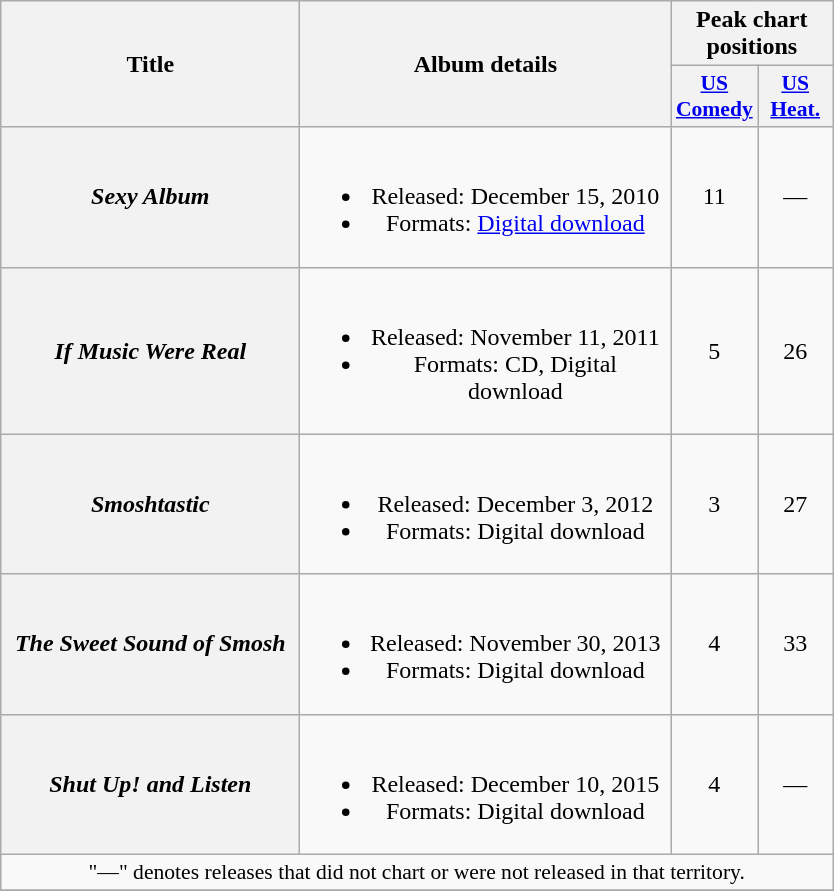<table class="wikitable plainrowheaders" style="text-align:center;">
<tr>
<th scope="col" rowspan="2" style="width:12em;">Title</th>
<th scope="col" rowspan="2" style="width:15em;">Album details</th>
<th scope="col" colspan="9">Peak chart positions</th>
</tr>
<tr>
<th scope="col" style="width:3em;font-size:90%;"><a href='#'>US<br>Comedy</a><br></th>
<th scope="col" style="width:3em;font-size:90%;"><a href='#'>US<br>Heat.</a><br></th>
</tr>
<tr>
<th scope="row"><em>Sexy Album</em></th>
<td><br><ul><li>Released: December 15, 2010</li><li>Formats: <a href='#'>Digital download</a></li></ul></td>
<td>11</td>
<td>—</td>
</tr>
<tr>
<th scope="row"><em>If Music Were Real</em></th>
<td><br><ul><li>Released: November 11, 2011</li><li>Formats: CD, Digital download</li></ul></td>
<td>5</td>
<td>26</td>
</tr>
<tr>
<th scope="row"><em>Smoshtastic</em></th>
<td><br><ul><li>Released: December 3, 2012</li><li>Formats: Digital download</li></ul></td>
<td>3</td>
<td>27</td>
</tr>
<tr>
<th scope="row"><em>The Sweet Sound of Smosh</em></th>
<td><br><ul><li>Released: November 30, 2013</li><li>Formats: Digital download</li></ul></td>
<td>4</td>
<td>33</td>
</tr>
<tr>
<th scope="row"><em>Shut Up! and Listen</em></th>
<td><br><ul><li>Released: December 10, 2015</li><li>Formats: Digital download</li></ul></td>
<td>4</td>
<td>—</td>
</tr>
<tr>
<td colspan="11" style="font-size:90%">"—" denotes releases that did not chart or were not released in that territory.</td>
</tr>
<tr>
</tr>
</table>
